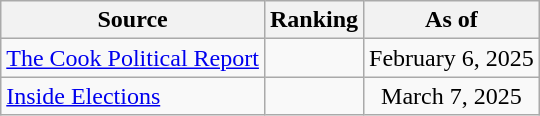<table class="wikitable" style="text-align:center">
<tr>
<th>Source</th>
<th>Ranking</th>
<th>As of</th>
</tr>
<tr>
<td align=left><a href='#'>The Cook Political Report</a></td>
<td></td>
<td>February 6, 2025</td>
</tr>
<tr>
<td align=left><a href='#'>Inside Elections</a></td>
<td></td>
<td>March 7, 2025</td>
</tr>
</table>
